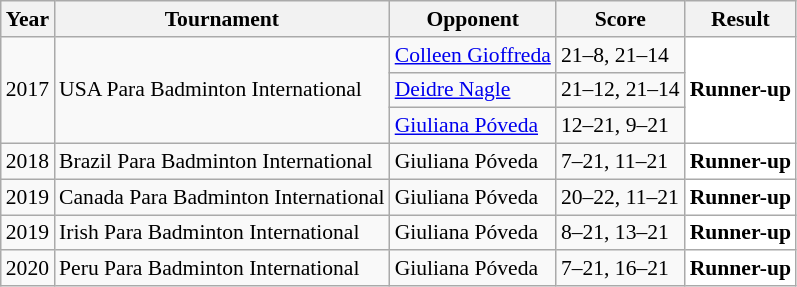<table class="sortable wikitable" style="font-size: 90%;">
<tr>
<th>Year</th>
<th>Tournament</th>
<th>Opponent</th>
<th>Score</th>
<th>Result</th>
</tr>
<tr>
<td rowspan="3" align="center">2017</td>
<td rowspan="3" align="left">USA Para Badminton International</td>
<td align="left"> <a href='#'>Colleen Gioffreda</a></td>
<td align="left">21–8, 21–14</td>
<td rowspan="3" style="text-align:left; background:white"> <strong>Runner-up</strong></td>
</tr>
<tr>
<td align="left"> <a href='#'>Deidre Nagle</a></td>
<td align="left">21–12, 21–14</td>
</tr>
<tr>
<td align="left"> <a href='#'>Giuliana Póveda</a></td>
<td align="left">12–21, 9–21</td>
</tr>
<tr>
<td align="center">2018</td>
<td align="left">Brazil Para Badminton International</td>
<td align="left"> Giuliana Póveda</td>
<td align="left">7–21, 11–21</td>
<td style="text-align:left; background:white"> <strong>Runner-up</strong></td>
</tr>
<tr>
<td align="center">2019</td>
<td align="left">Canada Para Badminton International</td>
<td align="left"> Giuliana Póveda</td>
<td align="left">20–22, 11–21</td>
<td style="text-align:left; background:white"> <strong>Runner-up</strong></td>
</tr>
<tr>
<td align="center">2019</td>
<td align="left">Irish Para Badminton International</td>
<td align="left"> Giuliana Póveda</td>
<td align="left">8–21, 13–21</td>
<td style="text-align:left; background:white"> <strong>Runner-up</strong></td>
</tr>
<tr>
<td align="center">2020</td>
<td align="left">Peru Para Badminton International</td>
<td align="left"> Giuliana Póveda</td>
<td align="left">7–21, 16–21</td>
<td style="text-align:left; background:white"> <strong>Runner-up</strong></td>
</tr>
</table>
